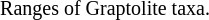<table class="toccolours" style="clear:both; margin:1em auto;" width=80%>
<tr>
<td colspan=2 style="text-align:center;"></td>
</tr>
<tr>
<td style="text-align:center;"><small>Ranges of Graptolite taxa.</small></td>
</tr>
</table>
